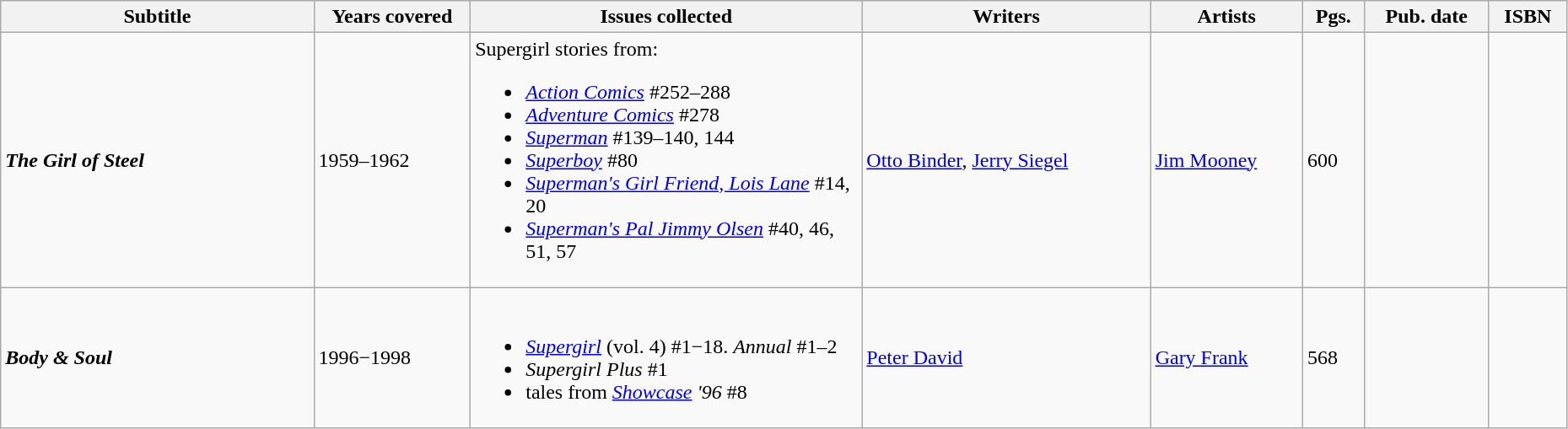<table class="wikitable sortable" width=98%>
<tr>
<th class="unsortable" width="20%">Subtitle</th>
<th width="10%">Years covered</th>
<th width="25%">Issues collected</th>
<th class="unsortable">Writers</th>
<th class="unsortable">Artists</th>
<th>Pgs.</th>
<th>Pub. date</th>
<th class="unsortable">ISBN</th>
</tr>
<tr>
<td><strong><em>The Girl of Steel</em></strong></td>
<td>1959–1962</td>
<td>Supergirl stories from:<br><ul><li><em><a href='#'>Action Comics</a></em> #252–288</li><li><em><a href='#'>Adventure Comics</a></em> #278</li><li><em><a href='#'>Superman</a></em> #139–140, 144</li><li><em><a href='#'>Superboy</a></em> #80</li><li><em><a href='#'>Superman's Girl Friend, Lois Lane</a></em> #14, 20</li><li><em><a href='#'>Superman's Pal Jimmy Olsen</a></em> #40, 46, 51, 57</li></ul></td>
<td><a href='#'>Otto Binder</a>, <a href='#'>Jerry Siegel</a></td>
<td><a href='#'>Jim Mooney</a></td>
<td>600</td>
<td></td>
<td></td>
</tr>
<tr>
<td><strong><em>Body & Soul</em></strong></td>
<td>1996−1998</td>
<td><br><ul><li><em><a href='#'>Supergirl</a></em> (vol. 4) #1−18. <em>Annual</em> #1–2</li><li><em>Supergirl Plus</em> #1</li><li>tales from <em><a href='#'>Showcase</a> '96</em> #8</li></ul></td>
<td><a href='#'>Peter David</a></td>
<td><a href='#'>Gary Frank</a></td>
<td>568</td>
<td></td>
<td></td>
</tr>
</table>
